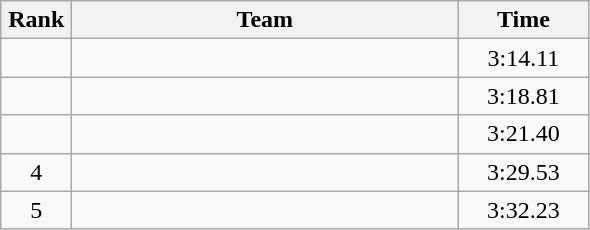<table class=wikitable style="text-align:center">
<tr>
<th width=40>Rank</th>
<th width=250>Team</th>
<th width=80>Time</th>
</tr>
<tr>
<td></td>
<td align=left></td>
<td>3:14.11</td>
</tr>
<tr>
<td></td>
<td align=left></td>
<td>3:18.81</td>
</tr>
<tr>
<td></td>
<td align=left></td>
<td>3:21.40</td>
</tr>
<tr>
<td>4</td>
<td align=left></td>
<td>3:29.53</td>
</tr>
<tr>
<td>5</td>
<td align=left></td>
<td>3:32.23</td>
</tr>
</table>
